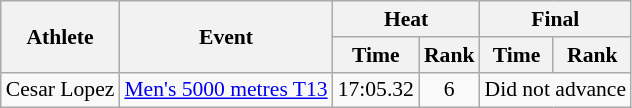<table class="wikitable" style="font-size:90%">
<tr>
<th rowspan="2">Athlete</th>
<th rowspan="2">Event</th>
<th colspan="2">Heat</th>
<th colspan="2">Final</th>
</tr>
<tr>
<th>Time</th>
<th>Rank</th>
<th>Time</th>
<th>Rank</th>
</tr>
<tr>
<td>Cesar Lopez</td>
<td><a href='#'>Men's 5000 metres T13</a></td>
<td align="center">17:05.32</td>
<td align="center">6</td>
<td colspan="2" align="center">Did not advance</td>
</tr>
</table>
